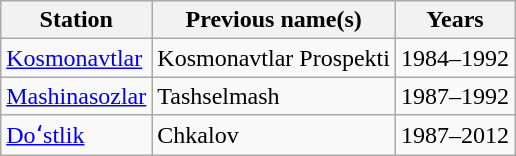<table class="wikitable" style="border-collapse: collapse; text-align: left;">
<tr>
<th>Station</th>
<th>Previous name(s)</th>
<th>Years</th>
</tr>
<tr>
<td style="text-align: left;"><a href='#'>Kosmonavtlar</a></td>
<td>Kosmonavtlar Prospekti</td>
<td>1984–1992</td>
</tr>
<tr>
<td style="text-align: left;"><a href='#'>Mashinasozlar</a></td>
<td>Tashselmash</td>
<td>1987–1992</td>
</tr>
<tr>
<td style="text-align: left;"><a href='#'>Doʻstlik</a></td>
<td>Chkalov</td>
<td>1987–2012</td>
</tr>
</table>
